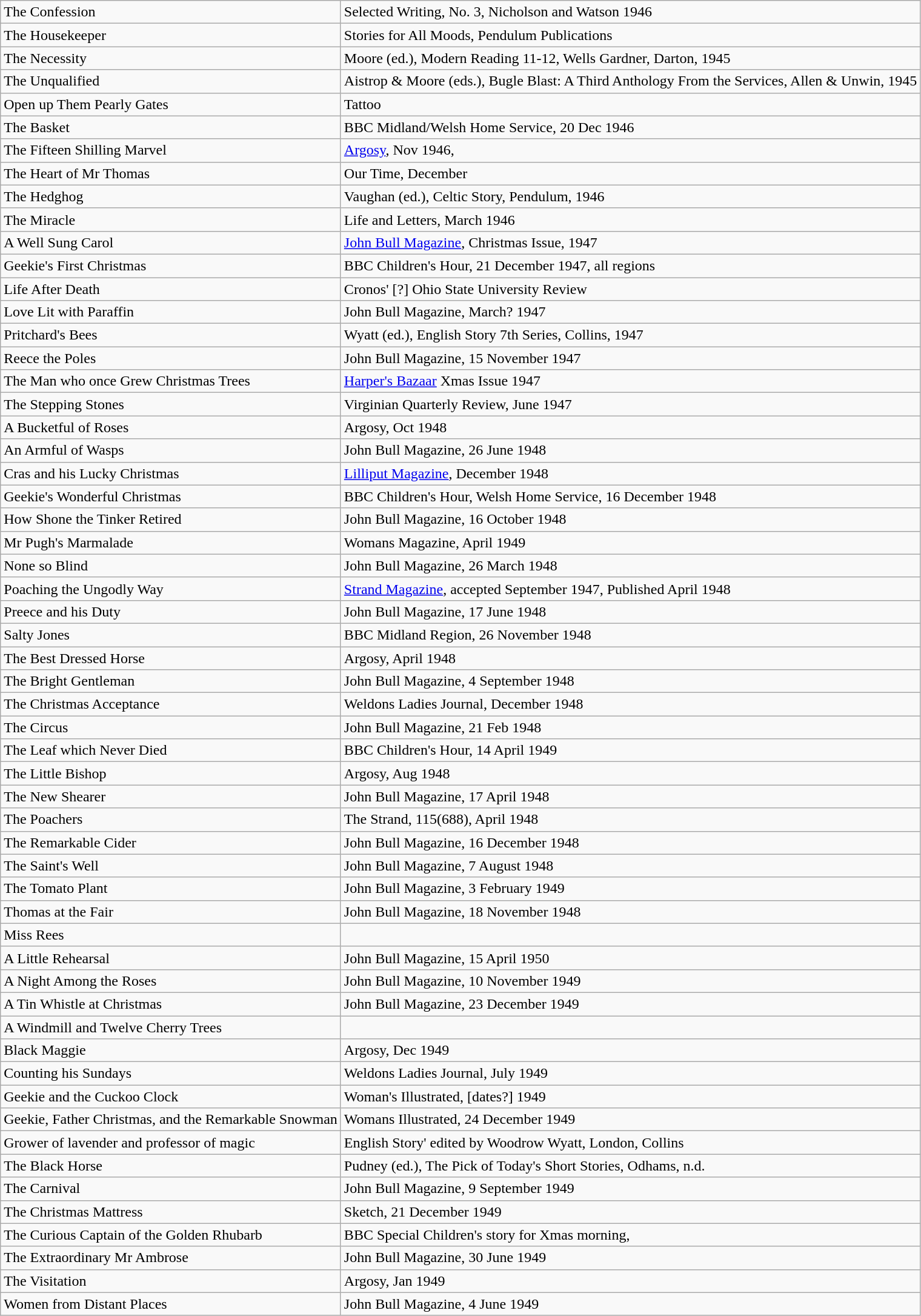<table class="wikitable sortable mw-collapsible">
<tr>
<td>The Confession</td>
<td>Selected Writing, No. 3, Nicholson and Watson 1946</td>
</tr>
<tr>
<td>The Housekeeper</td>
<td>Stories for All Moods, Pendulum Publications</td>
</tr>
<tr>
<td>The Necessity</td>
<td>Moore (ed.), Modern Reading 11-12, Wells Gardner, Darton, 1945</td>
</tr>
<tr>
<td>The Unqualified</td>
<td>Aistrop & Moore (eds.), Bugle Blast: A Third Anthology From the Services, Allen & Unwin, 1945</td>
</tr>
<tr>
<td>Open up Them Pearly Gates</td>
<td>Tattoo</td>
</tr>
<tr>
<td>The Basket</td>
<td>BBC Midland/Welsh Home Service, 20 Dec 1946</td>
</tr>
<tr>
<td>The Fifteen Shilling Marvel</td>
<td><a href='#'>Argosy</a>, Nov 1946,</td>
</tr>
<tr>
<td>The Heart of Mr Thomas</td>
<td>Our Time, December</td>
</tr>
<tr>
<td>The Hedghog</td>
<td>Vaughan (ed.), Celtic Story, Pendulum, 1946</td>
</tr>
<tr>
<td>The Miracle</td>
<td>Life and Letters, March 1946</td>
</tr>
<tr>
<td>A Well Sung Carol</td>
<td><a href='#'>John Bull Magazine</a>, Christmas Issue, 1947</td>
</tr>
<tr>
<td>Geekie's First Christmas</td>
<td>BBC Children's Hour, 21 December 1947, all regions</td>
</tr>
<tr>
<td>Life After Death</td>
<td>Cronos' [?] Ohio State University Review</td>
</tr>
<tr>
<td>Love Lit with Paraffin</td>
<td>John Bull Magazine, March? 1947</td>
</tr>
<tr>
<td>Pritchard's Bees</td>
<td>Wyatt (ed.), English Story 7th Series, Collins, 1947</td>
</tr>
<tr>
<td>Reece the Poles</td>
<td>John Bull Magazine, 15 November 1947</td>
</tr>
<tr>
<td>The Man who once Grew Christmas Trees</td>
<td><a href='#'>Harper's Bazaar</a> Xmas Issue 1947</td>
</tr>
<tr>
<td>The Stepping Stones</td>
<td>Virginian Quarterly Review, June 1947</td>
</tr>
<tr>
<td>A Bucketful of Roses</td>
<td>Argosy, Oct 1948</td>
</tr>
<tr>
<td>An Armful of Wasps</td>
<td>John Bull Magazine, 26 June 1948</td>
</tr>
<tr>
<td>Cras and his Lucky Christmas</td>
<td><a href='#'>Lilliput Magazine</a>, December 1948</td>
</tr>
<tr>
<td>Geekie's Wonderful Christmas</td>
<td>BBC Children's Hour, Welsh Home Service, 16 December 1948</td>
</tr>
<tr>
<td>How Shone the Tinker Retired</td>
<td>John Bull Magazine, 16 October 1948</td>
</tr>
<tr>
<td>Mr Pugh's Marmalade</td>
<td>Womans Magazine, April 1949</td>
</tr>
<tr>
<td>None so Blind</td>
<td>John Bull Magazine, 26 March 1948</td>
</tr>
<tr>
<td>Poaching the Ungodly Way</td>
<td><a href='#'>Strand Magazine</a>, accepted September 1947, Published April 1948</td>
</tr>
<tr>
<td>Preece and his Duty</td>
<td>John Bull Magazine, 17 June 1948</td>
</tr>
<tr>
<td>Salty Jones</td>
<td>BBC Midland Region, 26 November 1948</td>
</tr>
<tr>
<td>The Best Dressed Horse</td>
<td>Argosy, April 1948</td>
</tr>
<tr>
<td>The Bright Gentleman</td>
<td>John Bull Magazine, 4 September 1948</td>
</tr>
<tr>
<td>The Christmas Acceptance</td>
<td>Weldons Ladies Journal, December 1948</td>
</tr>
<tr>
<td>The Circus</td>
<td>John Bull Magazine, 21 Feb 1948</td>
</tr>
<tr>
<td>The Leaf which Never Died</td>
<td>BBC Children's Hour, 14 April 1949</td>
</tr>
<tr>
<td>The Little Bishop</td>
<td>Argosy, Aug 1948</td>
</tr>
<tr>
<td>The New Shearer</td>
<td>John Bull Magazine, 17 April 1948</td>
</tr>
<tr>
<td>The Poachers</td>
<td>The Strand, 115(688), April 1948</td>
</tr>
<tr>
<td>The Remarkable Cider</td>
<td>John Bull Magazine, 16 December 1948</td>
</tr>
<tr>
<td>The Saint's Well</td>
<td>John Bull Magazine, 7 August 1948</td>
</tr>
<tr>
<td>The Tomato Plant</td>
<td>John Bull Magazine, 3 February 1949</td>
</tr>
<tr>
<td>Thomas at the Fair</td>
<td>John Bull Magazine, 18 November 1948</td>
</tr>
<tr>
<td>Miss Rees</td>
<td></td>
</tr>
<tr>
<td>A Little Rehearsal</td>
<td>John Bull Magazine, 15 April 1950</td>
</tr>
<tr>
<td>A Night Among the Roses</td>
<td>John Bull Magazine, 10 November 1949</td>
</tr>
<tr>
<td>A Tin Whistle at Christmas</td>
<td>John Bull Magazine, 23 December 1949</td>
</tr>
<tr>
<td>A Windmill and Twelve Cherry Trees</td>
<td></td>
</tr>
<tr>
<td>Black Maggie</td>
<td>Argosy, Dec 1949</td>
</tr>
<tr>
<td>Counting his Sundays</td>
<td>Weldons Ladies Journal, July 1949</td>
</tr>
<tr>
<td>Geekie and the Cuckoo Clock</td>
<td>Woman's Illustrated, [dates?] 1949</td>
</tr>
<tr>
<td>Geekie, Father Christmas, and the Remarkable Snowman</td>
<td>Womans Illustrated, 24 December 1949</td>
</tr>
<tr>
<td>Grower of lavender and professor of magic</td>
<td>English Story' edited by Woodrow Wyatt, London, Collins</td>
</tr>
<tr>
<td>The Black Horse</td>
<td>Pudney (ed.), The Pick of Today's Short Stories, Odhams, n.d.</td>
</tr>
<tr>
<td>The Carnival</td>
<td>John Bull Magazine, 9 September 1949</td>
</tr>
<tr>
<td>The Christmas Mattress</td>
<td>Sketch, 21 December 1949</td>
</tr>
<tr>
<td>The Curious Captain of the Golden Rhubarb</td>
<td>BBC Special Children's story for Xmas morning,</td>
</tr>
<tr>
<td>The Extraordinary Mr Ambrose</td>
<td>John Bull Magazine, 30 June 1949</td>
</tr>
<tr>
<td>The Visitation</td>
<td>Argosy, Jan 1949</td>
</tr>
<tr>
<td>Women from Distant Places</td>
<td>John Bull Magazine, 4 June 1949</td>
</tr>
</table>
